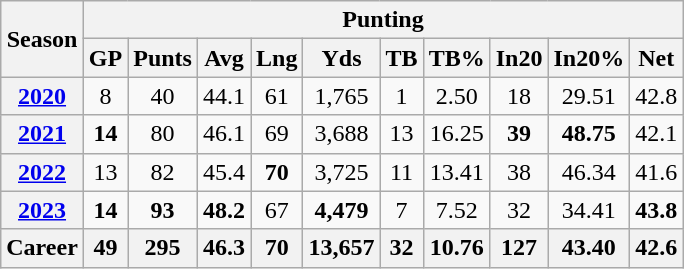<table class=wikitable style="text-align:center;">
<tr College statistics>
<th rowspan="2">Season</th>
<th colspan="10">Punting</th>
</tr>
<tr>
<th>GP</th>
<th>Punts</th>
<th>Avg</th>
<th>Lng</th>
<th>Yds</th>
<th>TB</th>
<th>TB%</th>
<th>In20</th>
<th>In20%</th>
<th>Net</th>
</tr>
<tr>
<th><a href='#'>2020</a></th>
<td>8</td>
<td>40</td>
<td>44.1</td>
<td>61</td>
<td>1,765</td>
<td>1</td>
<td>2.50</td>
<td>18</td>
<td>29.51</td>
<td>42.8</td>
</tr>
<tr>
<th><a href='#'>2021</a></th>
<td><strong>14</strong></td>
<td>80</td>
<td>46.1</td>
<td>69</td>
<td>3,688</td>
<td>13</td>
<td>16.25</td>
<td><strong>39</strong></td>
<td><strong>48.75</strong></td>
<td>42.1</td>
</tr>
<tr>
<th><a href='#'>2022</a></th>
<td>13</td>
<td>82</td>
<td>45.4</td>
<td><strong>70</strong></td>
<td>3,725</td>
<td>11</td>
<td>13.41</td>
<td>38</td>
<td>46.34</td>
<td>41.6</td>
</tr>
<tr>
<th><a href='#'>2023</a></th>
<td><strong>14</strong></td>
<td><strong>93</strong></td>
<td><strong>48.2</strong></td>
<td>67</td>
<td><strong>4,479</strong></td>
<td>7</td>
<td>7.52</td>
<td>32</td>
<td>34.41</td>
<td><strong>43.8</strong></td>
</tr>
<tr>
<th>Career</th>
<th>49</th>
<th>295</th>
<th>46.3</th>
<th>70</th>
<th>13,657</th>
<th>32</th>
<th>10.76</th>
<th>127</th>
<th>43.40</th>
<th>42.6</th>
</tr>
</table>
